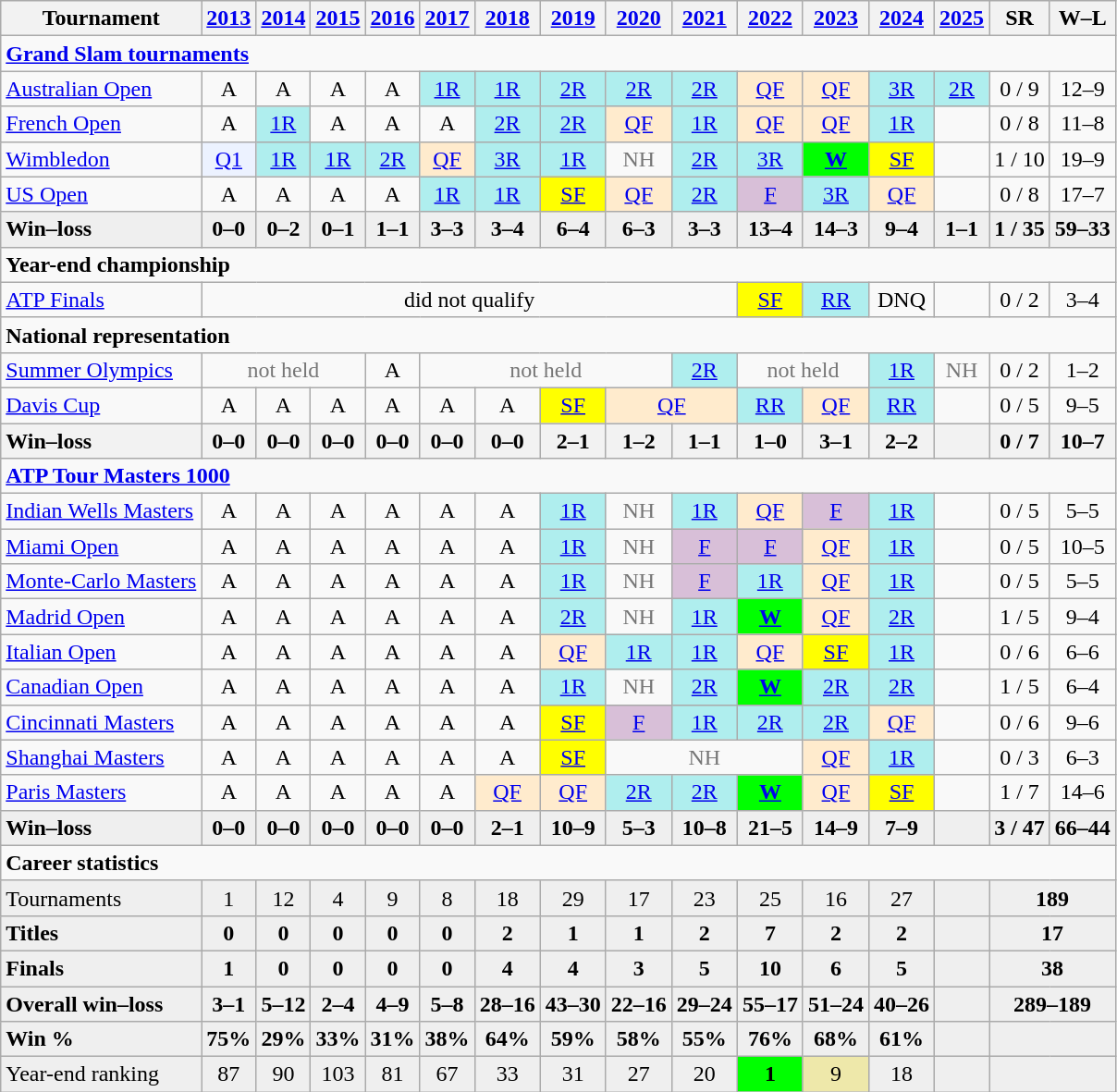<table class=wikitable style=text-align:center;>
<tr>
<th>Tournament</th>
<th><a href='#'>2013</a></th>
<th><a href='#'>2014</a></th>
<th><a href='#'>2015</a></th>
<th><a href='#'>2016</a></th>
<th><a href='#'>2017</a></th>
<th><a href='#'>2018</a></th>
<th><a href='#'>2019</a></th>
<th><a href='#'>2020</a></th>
<th><a href='#'>2021</a></th>
<th><a href='#'>2022</a></th>
<th><a href='#'>2023</a></th>
<th><a href='#'>2024</a></th>
<th><a href='#'>2025</a></th>
<th>SR</th>
<th>W–L</th>
</tr>
<tr>
<td colspan="16" align="left"><strong><a href='#'>Grand Slam tournaments</a></strong></td>
</tr>
<tr>
<td align=left><a href='#'>Australian Open</a></td>
<td>A</td>
<td>A</td>
<td>A</td>
<td>A</td>
<td bgcolor=afeeee><a href='#'>1R</a></td>
<td bgcolor=afeeee><a href='#'>1R</a></td>
<td bgcolor=afeeee><a href='#'>2R</a></td>
<td bgcolor=afeeee><a href='#'>2R</a></td>
<td bgcolor=afeeee><a href='#'>2R</a></td>
<td bgcolor=ffebcd><a href='#'>QF</a></td>
<td bgcolor=ffebcd><a href='#'>QF</a></td>
<td bgcolor=afeeee><a href='#'>3R</a></td>
<td bgcolor=afeeee><a href='#'>2R</a></td>
<td>0 / 9</td>
<td>12–9</td>
</tr>
<tr>
<td align=left><a href='#'>French Open</a></td>
<td>A</td>
<td bgcolor=afeeee><a href='#'>1R</a></td>
<td>A</td>
<td>A</td>
<td>A</td>
<td bgcolor=afeeee><a href='#'>2R</a></td>
<td bgcolor=afeeee><a href='#'>2R</a></td>
<td bgcolor=ffebcd><a href='#'>QF</a></td>
<td bgcolor=afeeee><a href='#'>1R</a></td>
<td bgcolor=ffebcd><a href='#'>QF</a></td>
<td bgcolor=ffebcd><a href='#'>QF</a></td>
<td bgcolor=afeeee><a href='#'>1R</a></td>
<td></td>
<td>0 / 8</td>
<td>11–8</td>
</tr>
<tr>
<td align=left><a href='#'>Wimbledon</a></td>
<td bgcolor=ecf2ff><a href='#'>Q1</a></td>
<td bgcolor=afeeee><a href='#'>1R</a></td>
<td bgcolor=afeeee><a href='#'>1R</a></td>
<td bgcolor=afeeee><a href='#'>2R</a></td>
<td bgcolor=ffebcd><a href='#'>QF</a></td>
<td bgcolor=afeeee><a href='#'>3R</a></td>
<td bgcolor=afeeee><a href='#'>1R</a></td>
<td style=color:#767676>NH</td>
<td bgcolor=afeeee><a href='#'>2R</a></td>
<td bgcolor=afeeee><a href='#'>3R</a></td>
<td bgcolor=lime><a href='#'><strong>W</strong></a></td>
<td bgcolor=yellow><a href='#'>SF</a></td>
<td></td>
<td>1 / 10</td>
<td>19–9</td>
</tr>
<tr>
<td align=left><a href='#'>US Open</a></td>
<td>A</td>
<td>A</td>
<td>A</td>
<td>A</td>
<td bgcolor=afeeee><a href='#'>1R</a></td>
<td bgcolor=afeeee><a href='#'>1R</a></td>
<td bgcolor=yellow><a href='#'>SF</a></td>
<td bgcolor=ffebcd><a href='#'>QF</a></td>
<td bgcolor=afeeee><a href='#'>2R</a></td>
<td bgcolor=thistle><a href='#'>F</a></td>
<td bgcolor=afeeee><a href='#'>3R</a></td>
<td bgcolor=ffebcd><a href='#'>QF</a></td>
<td></td>
<td>0 / 8</td>
<td>17–7</td>
</tr>
<tr style=font-weight:bold;background:#efefef>
<td style=text-align:left>Win–loss</td>
<td>0–0</td>
<td>0–2</td>
<td>0–1</td>
<td>1–1</td>
<td>3–3</td>
<td>3–4</td>
<td>6–4</td>
<td>6–3</td>
<td>3–3</td>
<td>13–4</td>
<td>14–3</td>
<td>9–4</td>
<td>1–1</td>
<td>1 / 35</td>
<td>59–33</td>
</tr>
<tr>
<td colspan="16" align="left"><strong>Year-end championship</strong></td>
</tr>
<tr>
<td align=left><a href='#'>ATP Finals</a></td>
<td colspan=9>did not qualify</td>
<td bgcolor=yellow><a href='#'>SF</a></td>
<td bgcolor=afeeee><a href='#'>RR</a></td>
<td>DNQ</td>
<td></td>
<td>0 / 2</td>
<td>3–4</td>
</tr>
<tr>
<td colspan="16" style="text-align:left"><strong>National representation</strong></td>
</tr>
<tr>
<td align=left><a href='#'>Summer Olympics</a></td>
<td colspan=3 style=color:#767676>not held</td>
<td>A</td>
<td colspan=4 style=color:#767676>not held</td>
<td align=center style=background:#afeeee><a href='#'>2R</a></td>
<td colspan=2 style=color:#767676>not held</td>
<td align=center style=background:#afeeee><a href='#'>1R</a></td>
<td colspan=1 style=color:#767676>NH</td>
<td>0 / 2</td>
<td>1–2</td>
</tr>
<tr>
<td align=left><a href='#'>Davis Cup</a></td>
<td>A</td>
<td>A</td>
<td>A</td>
<td>A</td>
<td>A</td>
<td>A</td>
<td style=background:yellow><a href='#'>SF</a></td>
<td colspan=2 bgcolor=ffebcd><a href='#'>QF</a></td>
<td bgcolor=afeeee><a href='#'>RR</a></td>
<td bgcolor=ffebcd><a href='#'>QF</a></td>
<td bgcolor=afeeee><a href='#'>RR</a></td>
<td></td>
<td>0 / 5</td>
<td>9–5</td>
</tr>
<tr>
<th style=text-align:left>Win–loss</th>
<th>0–0</th>
<th>0–0</th>
<th>0–0</th>
<th>0–0</th>
<th>0–0</th>
<th>0–0</th>
<th>2–1</th>
<th>1–2</th>
<th>1–1</th>
<th>1–0</th>
<th>3–1</th>
<th>2–2</th>
<th></th>
<th>0 / 7</th>
<th>10–7</th>
</tr>
<tr>
<td colspan="16" align="left"><strong><a href='#'>ATP Tour Masters 1000</a></strong></td>
</tr>
<tr>
<td align=left><a href='#'>Indian Wells Masters</a></td>
<td>A</td>
<td>A</td>
<td>A</td>
<td>A</td>
<td>A</td>
<td>A</td>
<td bgcolor=afeeee><a href='#'>1R</a></td>
<td style="color:#767676">NH</td>
<td bgcolor=afeeee><a href='#'>1R</a></td>
<td bgcolor=ffebcd><a href='#'>QF</a></td>
<td bgcolor=thistle><a href='#'>F</a></td>
<td bgcolor=afeeee><a href='#'>1R</a></td>
<td></td>
<td>0 / 5</td>
<td>5–5</td>
</tr>
<tr>
<td align=left><a href='#'>Miami Open</a></td>
<td>A</td>
<td>A</td>
<td>A</td>
<td>A</td>
<td>A</td>
<td>A</td>
<td bgcolor=afeeee><a href='#'>1R</a></td>
<td style="color:#767676">NH</td>
<td style=background:thistle><a href='#'>F</a></td>
<td style=background:thistle><a href='#'>F</a></td>
<td bgcolor=ffebcd><a href='#'>QF</a></td>
<td bgcolor=afeeee><a href='#'>1R</a></td>
<td></td>
<td>0 / 5</td>
<td>10–5</td>
</tr>
<tr>
<td align=left><a href='#'>Monte-Carlo Masters</a></td>
<td>A</td>
<td>A</td>
<td>A</td>
<td>A</td>
<td>A</td>
<td>A</td>
<td bgcolor=afeeee><a href='#'>1R</a></td>
<td style="color:#767676">NH</td>
<td bgcolor=thistle><a href='#'>F</a></td>
<td bgcolor=afeeee><a href='#'>1R</a></td>
<td bgcolor=ffebcd><a href='#'>QF</a></td>
<td bgcolor=afeeee><a href='#'>1R</a></td>
<td></td>
<td>0 / 5</td>
<td>5–5</td>
</tr>
<tr>
<td align=left><a href='#'>Madrid Open</a></td>
<td>A</td>
<td>A</td>
<td>A</td>
<td>A</td>
<td>A</td>
<td>A</td>
<td bgcolor=afeeee><a href='#'>2R</a></td>
<td style="color:#767676">NH</td>
<td bgcolor=afeeee><a href='#'>1R</a></td>
<td bgcolor=lime><a href='#'><strong>W</strong></a></td>
<td bgcolor=ffebcd><a href='#'>QF</a></td>
<td bgcolor=afeeee><a href='#'>2R</a></td>
<td></td>
<td>1 / 5</td>
<td>9–4</td>
</tr>
<tr>
<td align=left><a href='#'>Italian Open</a></td>
<td>A</td>
<td>A</td>
<td>A</td>
<td>A</td>
<td>A</td>
<td>A</td>
<td bgcolor=ffebcd><a href='#'>QF</a></td>
<td bgcolor=afeeee><a href='#'>1R</a></td>
<td bgcolor=afeeee><a href='#'>1R</a></td>
<td bgcolor=ffebcd><a href='#'>QF</a></td>
<td bgcolor=yellow><a href='#'>SF</a></td>
<td bgcolor=afeeee><a href='#'>1R</a></td>
<td></td>
<td>0 / 6</td>
<td>6–6</td>
</tr>
<tr>
<td align=left><a href='#'>Canadian Open</a></td>
<td>A</td>
<td>A</td>
<td>A</td>
<td>A</td>
<td>A</td>
<td>A</td>
<td bgcolor=afeeee><a href='#'>1R</a></td>
<td style=color:#767676>NH</td>
<td bgcolor=afeeee><a href='#'>2R</a></td>
<td bgcolor=lime><a href='#'><strong>W</strong></a></td>
<td bgcolor=afeeee><a href='#'>2R</a></td>
<td bgcolor=afeeee><a href='#'>2R</a></td>
<td></td>
<td>1 / 5</td>
<td>6–4</td>
</tr>
<tr>
<td align=left><a href='#'>Cincinnati Masters</a></td>
<td>A</td>
<td>A</td>
<td>A</td>
<td>A</td>
<td>A</td>
<td>A</td>
<td bgcolor=yellow><a href='#'>SF</a></td>
<td bgcolor=thistle><a href='#'>F</a></td>
<td bgcolor=afeeee><a href='#'>1R</a></td>
<td bgcolor=afeeee><a href='#'>2R</a></td>
<td bgcolor=afeeee><a href='#'>2R</a></td>
<td bgcolor=ffebcd><a href='#'>QF</a></td>
<td></td>
<td>0 / 6</td>
<td>9–6</td>
</tr>
<tr>
<td align=left><a href='#'>Shanghai Masters</a></td>
<td>A</td>
<td>A</td>
<td>A</td>
<td>A</td>
<td>A</td>
<td>A</td>
<td bgcolor=yellow><a href='#'>SF</a></td>
<td colspan="3" style="color:#767676">NH</td>
<td bgcolor=ffebcd><a href='#'>QF</a></td>
<td bgcolor=afeeee><a href='#'>1R</a></td>
<td></td>
<td>0 / 3</td>
<td>6–3</td>
</tr>
<tr>
<td align=left><a href='#'>Paris Masters</a></td>
<td>A</td>
<td>A</td>
<td>A</td>
<td>A</td>
<td>A</td>
<td bgcolor=ffebcd><a href='#'>QF</a></td>
<td bgcolor=ffebcd><a href='#'>QF</a></td>
<td bgcolor=afeeee><a href='#'>2R</a></td>
<td bgcolor=afeeee><a href='#'>2R</a></td>
<td bgcolor=lime><a href='#'><strong>W</strong></a></td>
<td bgcolor=ffebcd><a href='#'>QF</a></td>
<td bgcolor=yellow><a href='#'>SF</a></td>
<td></td>
<td>1 / 7</td>
<td>14–6</td>
</tr>
<tr style=font-weight:bold;background:#efefef>
<td style=text-align:left>Win–loss</td>
<td>0–0</td>
<td>0–0</td>
<td>0–0</td>
<td>0–0</td>
<td>0–0</td>
<td>2–1</td>
<td>10–9</td>
<td>5–3</td>
<td>10–8</td>
<td>21–5</td>
<td>14–9</td>
<td>7–9</td>
<td></td>
<td>3 / 47</td>
<td>66–44</td>
</tr>
<tr>
<td colspan="16" align="left"><strong>Career statistics</strong></td>
</tr>
<tr bgcolor=efefef>
<td align=left>Tournaments</td>
<td>1</td>
<td>12</td>
<td>4</td>
<td>9</td>
<td>8</td>
<td>18</td>
<td>29</td>
<td>17</td>
<td>23</td>
<td>25</td>
<td>16</td>
<td>27</td>
<td></td>
<td colspan="2"><strong>189</strong></td>
</tr>
<tr style=font-weight:bold;background:#efefef>
<td style=text-align:left>Titles</td>
<td>0</td>
<td>0</td>
<td>0</td>
<td>0</td>
<td>0</td>
<td>2</td>
<td>1</td>
<td>1</td>
<td>2</td>
<td>7</td>
<td>2</td>
<td>2</td>
<td></td>
<td colspan=2>17</td>
</tr>
<tr style=font-weight:bold;background:#efefef>
<td style=text-align:left>Finals</td>
<td>1</td>
<td>0</td>
<td>0</td>
<td>0</td>
<td>0</td>
<td>4</td>
<td>4</td>
<td>3</td>
<td>5</td>
<td>10</td>
<td>6</td>
<td>5</td>
<td></td>
<td colspan=2>38</td>
</tr>
<tr style=font-weight:bold;background:#efefef>
<td style=text-align:left>Overall win–loss</td>
<td>3–1</td>
<td>5–12</td>
<td>2–4</td>
<td>4–9</td>
<td>5–8</td>
<td>28–16</td>
<td>43–30</td>
<td>22–16</td>
<td>29–24</td>
<td>55–17</td>
<td>51–24</td>
<td>40–26</td>
<td></td>
<td colspan="2">289–189</td>
</tr>
<tr style=font-weight:bold;background:#efefef>
<td style=text-align:left>Win %</td>
<td>75%</td>
<td>29%</td>
<td>33%</td>
<td>31%</td>
<td>38%</td>
<td>64%</td>
<td>59%</td>
<td>58%</td>
<td>55%</td>
<td>76%</td>
<td>68%</td>
<td>61%</td>
<td></td>
<td colspan="2"></td>
</tr>
<tr bgcolor=efefef>
<td align=left>Year-end ranking</td>
<td>87</td>
<td>90</td>
<td>103</td>
<td>81</td>
<td>67</td>
<td>33</td>
<td>31</td>
<td>27</td>
<td>20</td>
<td bgcolor=lime><strong>1</strong></td>
<td bgcolor=eee8aa>9</td>
<td>18</td>
<td></td>
<td colspan=2></td>
</tr>
</table>
